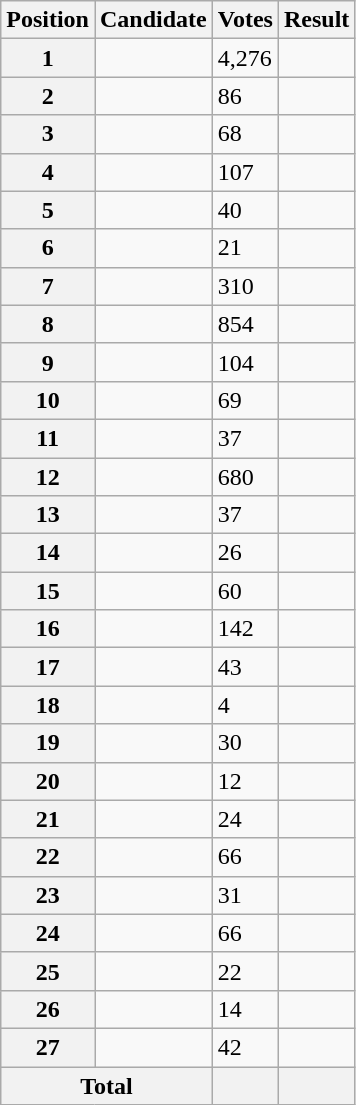<table class="wikitable sortable col3right">
<tr>
<th scope="col">Position</th>
<th scope="col">Candidate</th>
<th scope="col">Votes</th>
<th scope="col">Result</th>
</tr>
<tr>
<th scope="row">1</th>
<td></td>
<td>4,276</td>
<td></td>
</tr>
<tr>
<th scope="row">2</th>
<td></td>
<td>86</td>
<td></td>
</tr>
<tr>
<th scope="row">3</th>
<td></td>
<td>68</td>
<td></td>
</tr>
<tr>
<th scope="row">4</th>
<td></td>
<td>107</td>
<td></td>
</tr>
<tr>
<th scope="row">5</th>
<td></td>
<td>40</td>
<td></td>
</tr>
<tr>
<th scope="row">6</th>
<td></td>
<td>21</td>
<td></td>
</tr>
<tr>
<th scope="row">7</th>
<td></td>
<td>310</td>
<td></td>
</tr>
<tr>
<th scope="row">8</th>
<td></td>
<td>854</td>
<td></td>
</tr>
<tr>
<th scope="row">9</th>
<td></td>
<td>104</td>
<td></td>
</tr>
<tr>
<th scope="row">10</th>
<td></td>
<td>69</td>
<td></td>
</tr>
<tr>
<th scope="row">11</th>
<td></td>
<td>37</td>
<td></td>
</tr>
<tr>
<th scope="row">12</th>
<td></td>
<td>680</td>
<td></td>
</tr>
<tr>
<th scope="row">13</th>
<td></td>
<td>37</td>
<td></td>
</tr>
<tr>
<th scope="row">14</th>
<td></td>
<td>26</td>
<td></td>
</tr>
<tr>
<th scope="row">15</th>
<td></td>
<td>60</td>
<td></td>
</tr>
<tr>
<th scope="row">16</th>
<td></td>
<td>142</td>
<td></td>
</tr>
<tr>
<th scope="row">17</th>
<td></td>
<td>43</td>
<td></td>
</tr>
<tr>
<th scope="row">18</th>
<td></td>
<td>4</td>
<td></td>
</tr>
<tr>
<th scope="row">19</th>
<td></td>
<td>30</td>
<td></td>
</tr>
<tr>
<th scope="row">20</th>
<td></td>
<td>12</td>
<td></td>
</tr>
<tr>
<th scope="row">21</th>
<td></td>
<td>24</td>
<td></td>
</tr>
<tr>
<th scope="row">22</th>
<td></td>
<td>66</td>
<td></td>
</tr>
<tr>
<th scope="row">23</th>
<td></td>
<td>31</td>
<td></td>
</tr>
<tr>
<th scope="row">24</th>
<td></td>
<td>66</td>
<td></td>
</tr>
<tr>
<th scope="row">25</th>
<td></td>
<td>22</td>
<td></td>
</tr>
<tr>
<th scope="row">26</th>
<td></td>
<td>14</td>
<td></td>
</tr>
<tr>
<th scope="row">27</th>
<td></td>
<td>42</td>
<td></td>
</tr>
<tr class="sortbottom">
<th scope="row" colspan="2">Total</th>
<th></th>
<th></th>
</tr>
</table>
